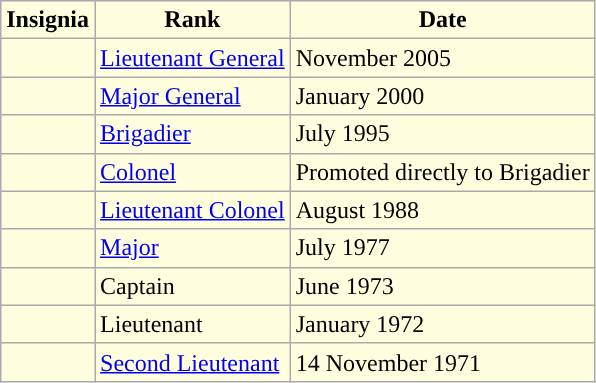<table class="wikitable">
<tr>
<th style="background:#FFFFE0">Insignia</th>
<th style="background:#FFFFE0">Rank</th>
<th style="background:#FFFFE0">Date</th>
</tr>
<tr>
<td style="background:#FFFFE0"> </td>
<td style="background:#FFFFE0"><a href='#'>Lieutenant General</a></td>
<td style="background:#FFFFE0">November 2005</td>
</tr>
<tr>
<td style="background:#FFFFE0"> </td>
<td style="background:#FFFFE0"><a href='#'>Major General</a></td>
<td style="background:#FFFFE0">January 2000</td>
</tr>
<tr>
<td style="background:#FFFFE0"> </td>
<td style="background:#FFFFE0"><a href='#'>Brigadier</a></td>
<td style="background:#FFFFE0">July 1995</td>
</tr>
<tr>
<td style="background:#FFFFE0"></td>
<td style="background:#FFFFE0"><a href='#'>Colonel</a></td>
<td style="background:#FFFFE0">Promoted directly to Brigadier</td>
</tr>
<tr>
<td style="background:#FFFFE0"></td>
<td style="background:#FFFFE0"><a href='#'>Lieutenant Colonel</a></td>
<td style="background:#FFFFE0">August 1988</td>
</tr>
<tr>
<td style="background:#FFFFE0"></td>
<td style="background:#FFFFE0"><a href='#'>Major</a></td>
<td style="background:#FFFFE0">July 1977</td>
</tr>
<tr>
<td style="background:#FFFFE0"></td>
<td style="background:#FFFFE0">Captain</td>
<td style="background:#FFFFE0">June 1973</td>
</tr>
<tr>
<td style="background:#FFFFE0"></td>
<td style="background:#FFFFE0">Lieutenant</td>
<td style="background:#FFFFE0">January 1972</td>
</tr>
<tr>
<td style="background:#FFFFE0"></td>
<td style="background:#FFFFE0"><a href='#'>Second Lieutenant</a></td>
<td style="background:#FFFFE0">14 November 1971</td>
</tr>
</table>
